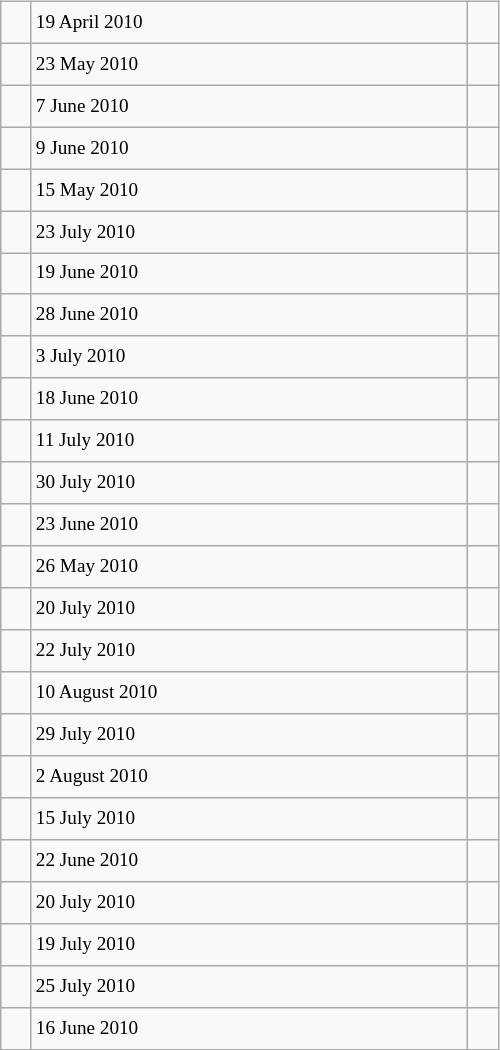<table class="wikitable" style="font-size: 80%; float: left; width: 26em; margin-right: 1em; height: 700px">
<tr>
<td></td>
<td>19 April 2010</td>
<td></td>
</tr>
<tr>
<td></td>
<td>23 May 2010</td>
<td></td>
</tr>
<tr>
<td></td>
<td>7 June 2010</td>
<td></td>
</tr>
<tr>
<td></td>
<td>9 June 2010</td>
<td></td>
</tr>
<tr>
<td></td>
<td>15 May 2010</td>
<td></td>
</tr>
<tr>
<td></td>
<td>23 July 2010</td>
<td></td>
</tr>
<tr>
<td></td>
<td>19 June 2010</td>
<td></td>
</tr>
<tr>
<td></td>
<td>28 June 2010</td>
<td></td>
</tr>
<tr>
<td></td>
<td>3 July 2010</td>
<td></td>
</tr>
<tr>
<td></td>
<td>18 June 2010</td>
<td></td>
</tr>
<tr>
<td></td>
<td>11 July 2010</td>
<td></td>
</tr>
<tr>
<td></td>
<td>30 July 2010</td>
<td></td>
</tr>
<tr>
<td></td>
<td>23 June 2010</td>
<td></td>
</tr>
<tr>
<td></td>
<td>26 May 2010</td>
<td></td>
</tr>
<tr>
<td></td>
<td>20 July 2010</td>
<td></td>
</tr>
<tr>
<td></td>
<td>22 July 2010</td>
<td></td>
</tr>
<tr>
<td></td>
<td>10 August 2010</td>
<td></td>
</tr>
<tr>
<td></td>
<td>29 July 2010</td>
<td></td>
</tr>
<tr>
<td></td>
<td>2 August 2010</td>
<td></td>
</tr>
<tr>
<td></td>
<td>15 July 2010</td>
<td></td>
</tr>
<tr>
<td></td>
<td>22 June 2010</td>
<td></td>
</tr>
<tr>
<td></td>
<td>20 July 2010</td>
<td></td>
</tr>
<tr>
<td></td>
<td>19 July 2010</td>
<td></td>
</tr>
<tr>
<td></td>
<td>25 July 2010</td>
<td></td>
</tr>
<tr>
<td></td>
<td>16 June 2010</td>
<td></td>
</tr>
</table>
